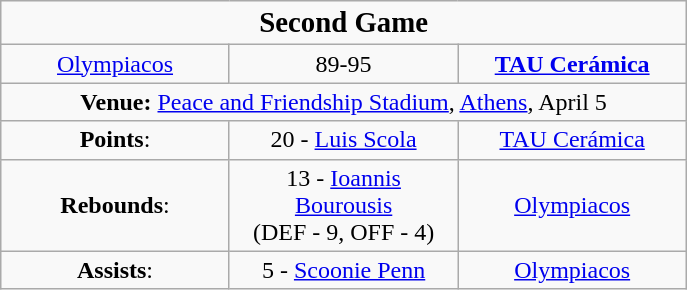<table class=wikitable style="text-align:center">
<tr>
<td colspan=3><big><strong>Second Game</strong></big></td>
</tr>
<tr>
<td width=145><a href='#'>Olympiacos</a> </td>
<td width=145>89-95</td>
<td width=145><strong><a href='#'>TAU Cerámica</a> </strong></td>
</tr>
<tr>
<td colspan=3><strong>Venue:</strong> <a href='#'>Peace and Friendship Stadium</a>, <a href='#'>Athens</a>, April 5</td>
</tr>
<tr>
<td><strong>Points</strong>:</td>
<td width=145>20 - <a href='#'>Luis Scola</a> </td>
<td width=145><a href='#'>TAU Cerámica</a></td>
</tr>
<tr>
<td width=145><strong>Rebounds</strong>:</td>
<td width=145>13 - <a href='#'>Ioannis Bourousis</a> <br> (DEF - 9, OFF - 4)</td>
<td width=145><a href='#'>Olympiacos</a></td>
</tr>
<tr>
<td width=145><strong>Assists</strong>:</td>
<td width=145>5 - <a href='#'>Scoonie Penn</a> </td>
<td width=145><a href='#'>Olympiacos</a></td>
</tr>
</table>
